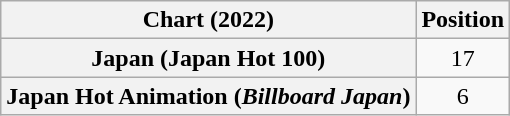<table class="wikitable sortable plainrowheaders" style="text-align:center">
<tr>
<th scope="col">Chart (2022)</th>
<th scope="col">Position</th>
</tr>
<tr>
<th scope="row">Japan (Japan Hot 100)</th>
<td>17</td>
</tr>
<tr>
<th scope="row">Japan Hot Animation (<em>Billboard Japan</em>)</th>
<td>6</td>
</tr>
</table>
